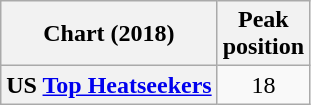<table class="wikitable sortable plainrowheaders" style="text-align:center">
<tr>
<th scope="col">Chart (2018)</th>
<th scope="col">Peak<br> position</th>
</tr>
<tr>
<th scope="row">US <a href='#'>Top Heatseekers</a></th>
<td style="text-align:center;">18</td>
</tr>
</table>
